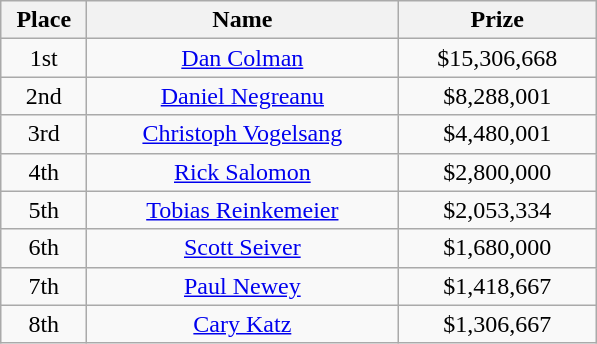<table class="wikitable">
<tr>
<th width="50">Place</th>
<th width="200">Name</th>
<th width="125">Prize</th>
</tr>
<tr>
<td align = "center">1st</td>
<td align = "center"> <a href='#'>Dan Colman</a></td>
<td align = "center">$15,306,668</td>
</tr>
<tr>
<td align = "center">2nd</td>
<td align = "center"> <a href='#'>Daniel Negreanu</a></td>
<td align = "center">$8,288,001</td>
</tr>
<tr>
<td align = "center">3rd</td>
<td align = "center"> <a href='#'>Christoph Vogelsang</a></td>
<td align = "center">$4,480,001</td>
</tr>
<tr>
<td align = "center">4th</td>
<td align = "center"> <a href='#'>Rick Salomon</a></td>
<td align = "center">$2,800,000</td>
</tr>
<tr>
<td align = "center">5th</td>
<td align = "center"> <a href='#'>Tobias Reinkemeier</a></td>
<td align = "center">$2,053,334</td>
</tr>
<tr>
<td align = "center">6th</td>
<td align = "center"> <a href='#'>Scott Seiver</a></td>
<td align = "center">$1,680,000</td>
</tr>
<tr>
<td align = "center">7th</td>
<td align = "center"> <a href='#'>Paul Newey</a></td>
<td align = "center">$1,418,667</td>
</tr>
<tr>
<td align = "center">8th</td>
<td align = "center"> <a href='#'>Cary Katz</a></td>
<td align = "center">$1,306,667</td>
</tr>
</table>
